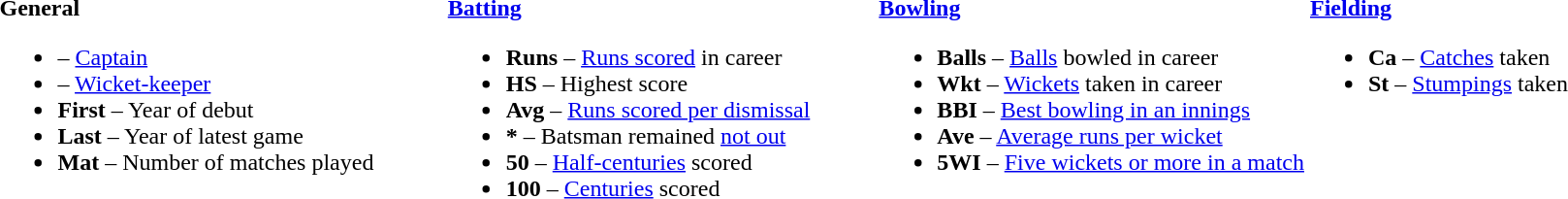<table>
<tr>
<td valign="top" style="width:26%"><br><strong>General</strong><ul><li> – <a href='#'>Captain</a></li><li> – <a href='#'>Wicket-keeper</a></li><li><strong>First</strong> – Year of debut</li><li><strong>Last</strong> – Year of latest game</li><li><strong>Mat</strong> – Number of matches played</li></ul></td>
<td valign="top" style="width:25%"><br><strong><a href='#'>Batting</a></strong><ul><li><strong>Runs</strong> – <a href='#'>Runs scored</a> in career</li><li><strong>HS</strong> – Highest score</li><li><strong>Avg</strong> – <a href='#'>Runs scored per dismissal</a></li><li><strong>*</strong> – Batsman remained <a href='#'>not out</a></li><li><strong>50</strong> – <a href='#'>Half-centuries</a> scored</li><li><strong>100</strong> – <a href='#'>Centuries</a> scored</li></ul></td>
<td valign="top" style="width:25%"><br><strong><a href='#'>Bowling</a></strong><ul><li><strong>Balls</strong> – <a href='#'>Balls</a> bowled in career</li><li><strong>Wkt</strong> – <a href='#'>Wickets</a> taken in career</li><li><strong>BBI</strong> – <a href='#'>Best bowling in an innings</a></li><li><strong>Ave</strong> – <a href='#'>Average runs per wicket</a></li><li><strong>5WI</strong> – <a href='#'>Five wickets or more in a match</a></li></ul></td>
<td valign="top" style="width:24%"><br><strong><a href='#'>Fielding</a></strong><ul><li><strong>Ca</strong> – <a href='#'>Catches</a> taken</li><li><strong>St</strong> – <a href='#'>Stumpings</a> taken</li></ul></td>
</tr>
</table>
